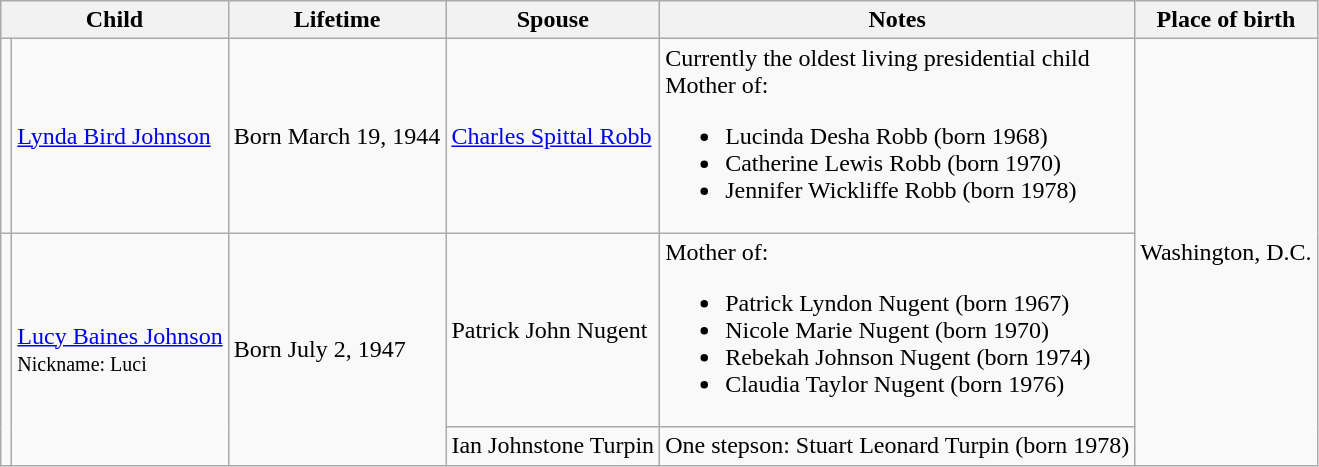<table class="wikitable">
<tr>
<th colspan="2">Child</th>
<th>Lifetime</th>
<th>Spouse</th>
<th>Notes</th>
<th>Place of birth</th>
</tr>
<tr>
<td></td>
<td><a href='#'>Lynda Bird Johnson</a></td>
<td>Born March 19, 1944</td>
<td><a href='#'>Charles Spittal Robb</a></td>
<td>Currently the oldest living presidential child<br>Mother of:<ul><li>Lucinda Desha Robb (born 1968)</li><li>Catherine Lewis Robb (born 1970)</li><li>Jennifer Wickliffe Robb (born 1978)</li></ul></td>
<td rowspan="3">Washington, D.C.</td>
</tr>
<tr>
<td rowspan="2"></td>
<td rowspan="2"><a href='#'>Lucy Baines Johnson</a><br><small>Nickname: Luci</small></td>
<td rowspan="2">Born July 2, 1947</td>
<td>Patrick John Nugent</td>
<td>Mother of:<br><ul><li>Patrick Lyndon Nugent (born 1967)</li><li>Nicole Marie Nugent (born 1970)</li><li>Rebekah Johnson Nugent (born 1974)</li><li>Claudia Taylor Nugent (born 1976)</li></ul></td>
</tr>
<tr>
<td>Ian Johnstone Turpin</td>
<td>One stepson: Stuart Leonard Turpin (born 1978)</td>
</tr>
</table>
